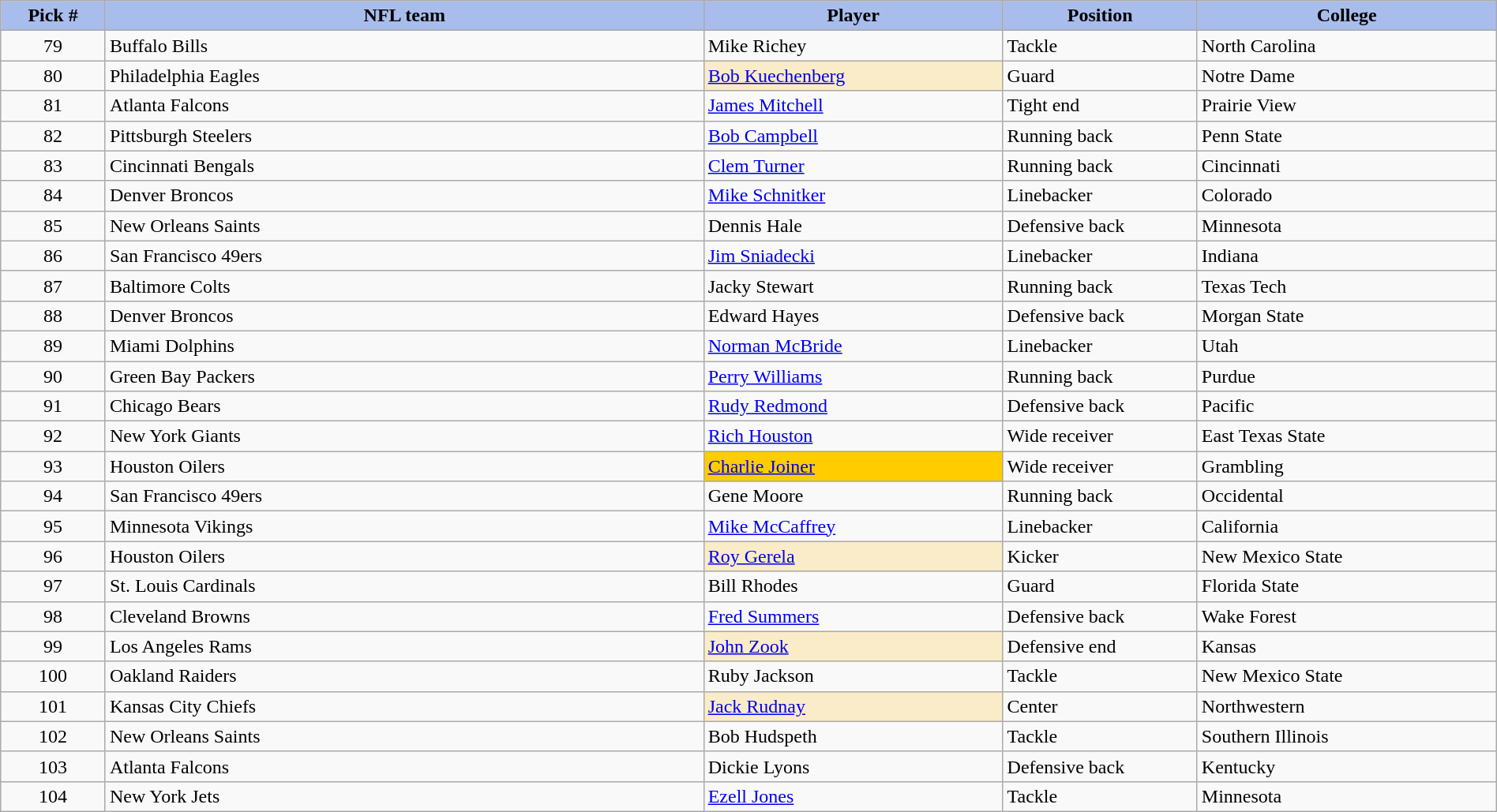<table class="wikitable sortable sortable" style="width: 100%">
<tr>
<th style="background:#A8BDEC;" width=7%>Pick #</th>
<th width=40% style="background:#A8BDEC;">NFL team</th>
<th width=20% style="background:#A8BDEC;">Player</th>
<th width=13% style="background:#A8BDEC;">Position</th>
<th style="background:#A8BDEC;">College</th>
</tr>
<tr>
<td align=center>79</td>
<td>Buffalo Bills</td>
<td>Mike Richey</td>
<td>Tackle</td>
<td>North Carolina</td>
</tr>
<tr>
<td align=center>80</td>
<td>Philadelphia Eagles</td>
<td bgcolor="#faecc8"><a href='#'>Bob Kuechenberg</a></td>
<td>Guard</td>
<td>Notre Dame</td>
</tr>
<tr>
<td align=center>81</td>
<td>Atlanta Falcons</td>
<td><a href='#'>James Mitchell</a></td>
<td>Tight end</td>
<td>Prairie View</td>
</tr>
<tr>
<td align=center>82</td>
<td>Pittsburgh Steelers</td>
<td><a href='#'>Bob Campbell</a></td>
<td>Running back</td>
<td>Penn State</td>
</tr>
<tr>
<td align=center>83</td>
<td>Cincinnati Bengals</td>
<td><a href='#'>Clem Turner</a></td>
<td>Running back</td>
<td>Cincinnati</td>
</tr>
<tr>
<td align=center>84</td>
<td>Denver Broncos</td>
<td><a href='#'>Mike Schnitker</a></td>
<td>Linebacker</td>
<td>Colorado</td>
</tr>
<tr>
<td align=center>85</td>
<td>New Orleans Saints</td>
<td>Dennis Hale</td>
<td>Defensive back</td>
<td>Minnesota</td>
</tr>
<tr>
<td align=center>86</td>
<td>San Francisco 49ers</td>
<td><a href='#'>Jim Sniadecki</a></td>
<td>Linebacker</td>
<td>Indiana</td>
</tr>
<tr>
<td align=center>87</td>
<td>Baltimore Colts</td>
<td>Jacky Stewart</td>
<td>Running back</td>
<td>Texas Tech</td>
</tr>
<tr>
<td align=center>88</td>
<td>Denver Broncos</td>
<td>Edward Hayes</td>
<td>Defensive back</td>
<td>Morgan State</td>
</tr>
<tr>
<td align=center>89</td>
<td>Miami Dolphins</td>
<td><a href='#'>Norman McBride</a></td>
<td>Linebacker</td>
<td>Utah</td>
</tr>
<tr>
<td align=center>90</td>
<td>Green Bay Packers</td>
<td><a href='#'>Perry Williams</a></td>
<td>Running back</td>
<td>Purdue</td>
</tr>
<tr>
<td align=center>91</td>
<td>Chicago Bears</td>
<td><a href='#'>Rudy Redmond</a></td>
<td>Defensive back</td>
<td>Pacific</td>
</tr>
<tr>
<td align=center>92</td>
<td>New York Giants</td>
<td><a href='#'>Rich Houston</a></td>
<td>Wide receiver</td>
<td>East Texas State</td>
</tr>
<tr>
<td align=center>93</td>
<td>Houston Oilers</td>
<td bgcolor="#FFCC00"><a href='#'>Charlie Joiner</a></td>
<td>Wide receiver</td>
<td>Grambling</td>
</tr>
<tr>
<td align=center>94</td>
<td>San Francisco 49ers</td>
<td>Gene Moore</td>
<td>Running back</td>
<td>Occidental</td>
</tr>
<tr>
<td align=center>95</td>
<td>Minnesota Vikings</td>
<td><a href='#'>Mike McCaffrey</a></td>
<td>Linebacker</td>
<td>California</td>
</tr>
<tr>
<td align=center>96</td>
<td>Houston Oilers</td>
<td bgcolor="#faecc8"><a href='#'>Roy Gerela</a></td>
<td>Kicker</td>
<td>New Mexico State</td>
</tr>
<tr>
<td align=center>97</td>
<td>St. Louis Cardinals</td>
<td>Bill Rhodes</td>
<td>Guard</td>
<td>Florida State</td>
</tr>
<tr>
<td align=center>98</td>
<td>Cleveland Browns</td>
<td><a href='#'>Fred Summers</a></td>
<td>Defensive back</td>
<td>Wake Forest</td>
</tr>
<tr>
<td align=center>99</td>
<td>Los Angeles Rams</td>
<td bgcolor="#faecc8"><a href='#'>John Zook</a></td>
<td>Defensive end</td>
<td>Kansas</td>
</tr>
<tr>
<td align=center>100</td>
<td>Oakland Raiders</td>
<td>Ruby Jackson</td>
<td>Tackle</td>
<td>New Mexico State</td>
</tr>
<tr>
<td align=center>101</td>
<td>Kansas City Chiefs</td>
<td bgcolor="#faecc8"><a href='#'>Jack Rudnay</a></td>
<td>Center</td>
<td>Northwestern</td>
</tr>
<tr>
<td align=center>102</td>
<td>New Orleans Saints</td>
<td>Bob Hudspeth</td>
<td>Tackle</td>
<td>Southern Illinois</td>
</tr>
<tr>
<td align=center>103</td>
<td>Atlanta Falcons</td>
<td>Dickie Lyons</td>
<td>Defensive back</td>
<td>Kentucky</td>
</tr>
<tr>
<td align=center>104</td>
<td>New York Jets</td>
<td><a href='#'>Ezell Jones</a></td>
<td>Tackle</td>
<td>Minnesota</td>
</tr>
</table>
